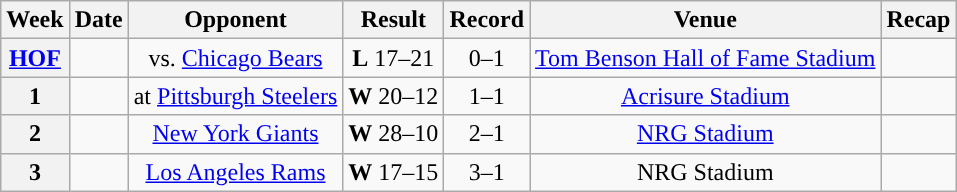<table class="wikitable" style="text-align:center">
<tr>
<th>Week</th>
<th>Date</th>
<th>Opponent</th>
<th>Result</th>
<th>Record</th>
<th>Venue</th>
<th>Recap</th>
</tr>
<tr>
<th><a href='#'>HOF</a></th>
<td></td>
<td>vs. <a href='#'>Chicago Bears</a></td>
<td><strong>L</strong> 17–21</td>
<td>0–1</td>
<td><a href='#'>Tom Benson Hall of Fame Stadium</a></td>
<td></td>
</tr>
<tr>
<th>1</th>
<td></td>
<td>at <a href='#'>Pittsburgh Steelers</a></td>
<td><strong>W</strong> 20–12</td>
<td>1–1</td>
<td><a href='#'>Acrisure Stadium</a></td>
<td></td>
</tr>
<tr>
<th>2</th>
<td></td>
<td><a href='#'>New York Giants</a></td>
<td><strong>W</strong> 28–10</td>
<td>2–1</td>
<td><a href='#'>NRG Stadium</a></td>
<td></td>
</tr>
<tr>
<th>3</th>
<td></td>
<td><a href='#'>Los Angeles Rams</a></td>
<td><strong>W</strong> 17–15</td>
<td>3–1</td>
<td>NRG Stadium</td>
<td></td>
</tr>
</table>
